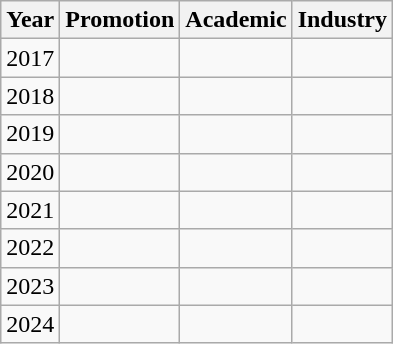<table class="wikitable" style="text-align:center;">
<tr>
<th>Year</th>
<th>Promotion</th>
<th>Academic</th>
<th>Industry</th>
</tr>
<tr>
<td>2017</td>
<td></td>
<td></td>
<td></td>
</tr>
<tr>
<td>2018</td>
<td></td>
<td></td>
<td></td>
</tr>
<tr>
<td>2019</td>
<td></td>
<td></td>
<td></td>
</tr>
<tr>
<td>2020</td>
<td></td>
<td></td>
<td></td>
</tr>
<tr>
<td>2021</td>
<td></td>
<td></td>
<td></td>
</tr>
<tr>
<td>2022</td>
<td></td>
<td></td>
<td></td>
</tr>
<tr>
<td>2023</td>
<td></td>
<td></td>
<td></td>
</tr>
<tr>
<td>2024</td>
<td></td>
<td></td>
<td></td>
</tr>
</table>
